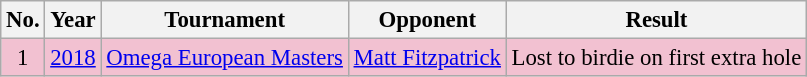<table class="wikitable" style="font-size:95%;">
<tr>
<th>No.</th>
<th>Year</th>
<th>Tournament</th>
<th>Opponent</th>
<th>Result</th>
</tr>
<tr style="background:#F2C1D1;">
<td align=center>1</td>
<td><a href='#'>2018</a></td>
<td><a href='#'>Omega European Masters</a></td>
<td> <a href='#'>Matt Fitzpatrick</a></td>
<td>Lost to birdie on first extra hole</td>
</tr>
</table>
